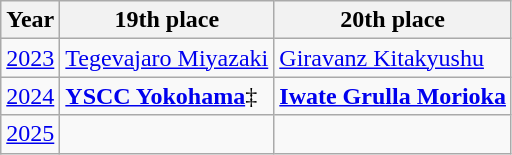<table class="wikitable">
<tr>
<th>Year</th>
<th>19th place</th>
<th>20th place</th>
</tr>
<tr>
<td><a href='#'>2023</a></td>
<td><a href='#'>Tegevajaro Miyazaki</a></td>
<td><a href='#'>Giravanz Kitakyushu</a></td>
</tr>
<tr>
<td><a href='#'>2024</a></td>
<td><strong><a href='#'>YSCC Yokohama</a></strong>‡</td>
<td><strong><a href='#'>Iwate Grulla Morioka</a></strong></td>
</tr>
<tr>
<td><a href='#'>2025</a></td>
<td></td>
<td></td>
</tr>
</table>
